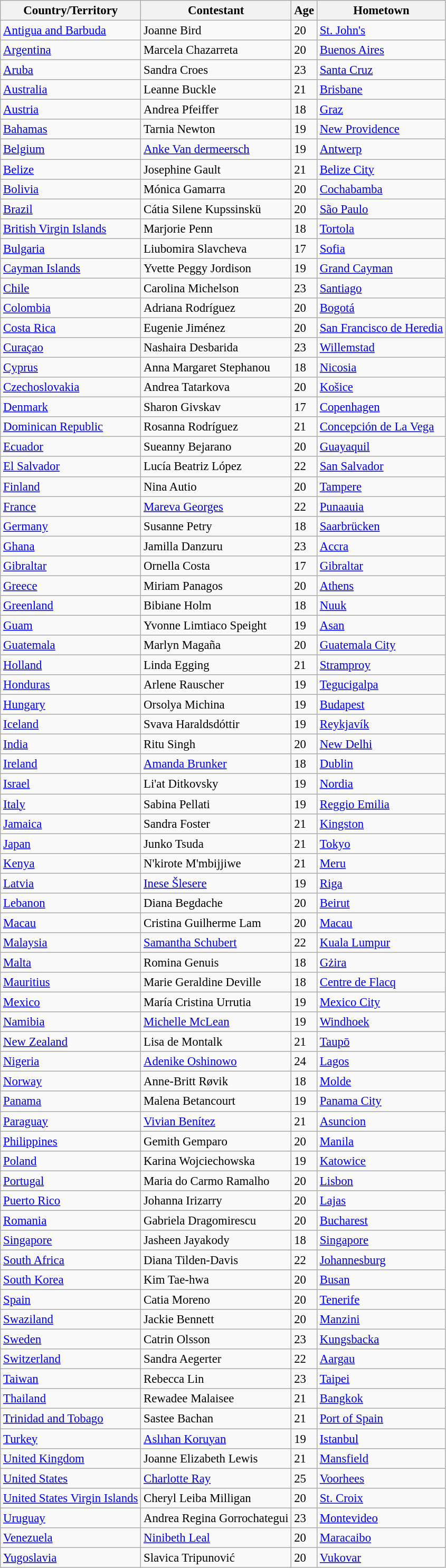<table class="wikitable sortable" style="font-size: 95%;">
<tr>
<th>Country/Territory</th>
<th>Contestant</th>
<th>Age</th>
<th>Hometown</th>
</tr>
<tr>
<td> <a href='#'>Antigua and Barbuda</a></td>
<td>Joanne Bird</td>
<td>20</td>
<td><a href='#'>St. John's</a></td>
</tr>
<tr>
<td> <a href='#'>Argentina</a></td>
<td>Marcela Chazarreta</td>
<td>20</td>
<td><a href='#'>Buenos Aires</a></td>
</tr>
<tr>
<td> <a href='#'>Aruba</a></td>
<td>Sandra Croes</td>
<td>23</td>
<td><a href='#'>Santa Cruz</a></td>
</tr>
<tr>
<td> <a href='#'>Australia</a></td>
<td>Leanne Buckle</td>
<td>21</td>
<td><a href='#'>Brisbane</a></td>
</tr>
<tr>
<td> <a href='#'>Austria</a></td>
<td>Andrea Pfeiffer</td>
<td>18</td>
<td><a href='#'>Graz</a></td>
</tr>
<tr>
<td> <a href='#'>Bahamas</a></td>
<td>Tarnia Newton</td>
<td>19</td>
<td><a href='#'>New Providence</a></td>
</tr>
<tr>
<td> <a href='#'>Belgium</a></td>
<td><a href='#'>Anke Van dermeersch</a></td>
<td>19</td>
<td><a href='#'>Antwerp</a></td>
</tr>
<tr>
<td> <a href='#'>Belize</a></td>
<td>Josephine Gault</td>
<td>21</td>
<td><a href='#'>Belize City</a></td>
</tr>
<tr>
<td> <a href='#'>Bolivia</a></td>
<td>Mónica Gamarra</td>
<td>20</td>
<td><a href='#'>Cochabamba</a></td>
</tr>
<tr>
<td> <a href='#'>Brazil</a></td>
<td>Cátia Silene Kupssinskü</td>
<td>20</td>
<td><a href='#'>São Paulo</a></td>
</tr>
<tr>
<td> <a href='#'>British Virgin Islands</a></td>
<td>Marjorie Penn</td>
<td>18</td>
<td><a href='#'>Tortola</a></td>
</tr>
<tr>
<td> <a href='#'>Bulgaria</a></td>
<td>Liubomira Slavcheva</td>
<td>17</td>
<td><a href='#'>Sofia</a></td>
</tr>
<tr>
<td> <a href='#'>Cayman Islands</a></td>
<td>Yvette Peggy Jordison</td>
<td>19</td>
<td><a href='#'>Grand Cayman</a></td>
</tr>
<tr>
<td> <a href='#'>Chile</a></td>
<td>Carolina Michelson</td>
<td>23</td>
<td><a href='#'>Santiago</a></td>
</tr>
<tr>
<td> <a href='#'>Colombia</a></td>
<td>Adriana Rodríguez</td>
<td>20</td>
<td><a href='#'>Bogotá</a></td>
</tr>
<tr>
<td> <a href='#'>Costa Rica</a></td>
<td>Eugenie Jiménez</td>
<td>20</td>
<td><a href='#'>San Francisco de Heredia</a></td>
</tr>
<tr>
<td> <a href='#'>Curaçao</a></td>
<td>Nashaira Desbarida</td>
<td>23</td>
<td><a href='#'>Willemstad</a></td>
</tr>
<tr>
<td> <a href='#'>Cyprus</a></td>
<td>Anna Margaret Stephanou</td>
<td>18</td>
<td><a href='#'>Nicosia</a></td>
</tr>
<tr>
<td> <a href='#'>Czechoslovakia</a></td>
<td>Andrea Tatarkova</td>
<td>20</td>
<td><a href='#'>Košice</a></td>
</tr>
<tr>
<td> <a href='#'>Denmark</a></td>
<td>Sharon Givskav</td>
<td>17</td>
<td><a href='#'>Copenhagen</a></td>
</tr>
<tr>
<td> <a href='#'>Dominican Republic</a></td>
<td>Rosanna Rodríguez</td>
<td>21</td>
<td><a href='#'>Concepción de La Vega</a></td>
</tr>
<tr>
<td> <a href='#'>Ecuador</a></td>
<td>Sueanny Bejarano</td>
<td>20</td>
<td><a href='#'>Guayaquil</a></td>
</tr>
<tr>
<td> <a href='#'>El Salvador</a></td>
<td>Lucía Beatriz López</td>
<td>22</td>
<td><a href='#'>San Salvador</a></td>
</tr>
<tr>
<td> <a href='#'>Finland</a></td>
<td>Nina Autio</td>
<td>20</td>
<td><a href='#'>Tampere</a></td>
</tr>
<tr>
<td> <a href='#'>France</a></td>
<td><a href='#'>Mareva Georges</a></td>
<td>22</td>
<td><a href='#'>Punaauia</a></td>
</tr>
<tr>
<td> <a href='#'>Germany</a></td>
<td>Susanne Petry</td>
<td>18</td>
<td><a href='#'>Saarbrücken</a></td>
</tr>
<tr>
<td> <a href='#'>Ghana</a></td>
<td>Jamilla Danzuru</td>
<td>23</td>
<td><a href='#'>Accra</a></td>
</tr>
<tr>
<td> <a href='#'>Gibraltar</a></td>
<td>Ornella Costa</td>
<td>17</td>
<td><a href='#'>Gibraltar</a></td>
</tr>
<tr>
<td> <a href='#'>Greece</a></td>
<td>Miriam Panagos</td>
<td>20</td>
<td><a href='#'>Athens</a></td>
</tr>
<tr>
<td> <a href='#'>Greenland</a></td>
<td>Bibiane Holm</td>
<td>18</td>
<td><a href='#'>Nuuk</a></td>
</tr>
<tr>
<td> <a href='#'>Guam</a></td>
<td>Yvonne Limtiaco Speight</td>
<td>19</td>
<td><a href='#'>Asan</a></td>
</tr>
<tr>
<td> <a href='#'>Guatemala</a></td>
<td>Marlyn Magaña</td>
<td>20</td>
<td><a href='#'>Guatemala City</a></td>
</tr>
<tr>
<td> <a href='#'>Holland</a></td>
<td>Linda Egging</td>
<td>21</td>
<td><a href='#'>Stramproy</a></td>
</tr>
<tr>
<td> <a href='#'>Honduras</a></td>
<td>Arlene Rauscher</td>
<td>19</td>
<td><a href='#'>Tegucigalpa</a></td>
</tr>
<tr>
<td> <a href='#'>Hungary</a></td>
<td>Orsolya Michina</td>
<td>19</td>
<td><a href='#'>Budapest</a></td>
</tr>
<tr>
<td> <a href='#'>Iceland</a></td>
<td>Svava Haraldsdóttir</td>
<td>19</td>
<td><a href='#'>Reykjavík</a></td>
</tr>
<tr>
<td> <a href='#'>India</a></td>
<td>Ritu Singh</td>
<td>20</td>
<td><a href='#'>New Delhi</a></td>
</tr>
<tr>
<td> <a href='#'>Ireland</a></td>
<td><a href='#'>Amanda Brunker</a></td>
<td>18</td>
<td><a href='#'>Dublin</a></td>
</tr>
<tr>
<td> <a href='#'>Israel</a></td>
<td>Li'at Ditkovsky</td>
<td>19</td>
<td><a href='#'>Nordia</a></td>
</tr>
<tr>
<td> <a href='#'>Italy</a></td>
<td>Sabina Pellati</td>
<td>19</td>
<td><a href='#'>Reggio Emilia</a></td>
</tr>
<tr>
<td> <a href='#'>Jamaica</a></td>
<td>Sandra Foster</td>
<td>21</td>
<td><a href='#'>Kingston</a></td>
</tr>
<tr>
<td> <a href='#'>Japan</a></td>
<td>Junko Tsuda</td>
<td>21</td>
<td><a href='#'>Tokyo</a></td>
</tr>
<tr>
<td> <a href='#'>Kenya</a></td>
<td>N'kirote M'mbijjiwe</td>
<td>21</td>
<td><a href='#'>Meru</a></td>
</tr>
<tr>
<td> <a href='#'>Latvia</a></td>
<td><a href='#'>Inese Šlesere</a></td>
<td>19</td>
<td><a href='#'>Riga</a></td>
</tr>
<tr>
<td> <a href='#'>Lebanon</a></td>
<td>Diana Begdache</td>
<td>20</td>
<td><a href='#'>Beirut</a></td>
</tr>
<tr>
<td> <a href='#'>Macau</a></td>
<td>Cristina Guilherme Lam</td>
<td>20</td>
<td><a href='#'>Macau</a></td>
</tr>
<tr>
<td> <a href='#'>Malaysia</a></td>
<td><a href='#'>Samantha Schubert</a></td>
<td>22</td>
<td><a href='#'>Kuala Lumpur</a></td>
</tr>
<tr>
<td> <a href='#'>Malta</a></td>
<td>Romina Genuis</td>
<td>18</td>
<td><a href='#'>Gżira</a></td>
</tr>
<tr>
<td> <a href='#'>Mauritius</a></td>
<td>Marie Geraldine Deville</td>
<td>18</td>
<td><a href='#'>Centre de Flacq</a></td>
</tr>
<tr>
<td> <a href='#'>Mexico</a></td>
<td>María Cristina Urrutia</td>
<td>19</td>
<td><a href='#'>Mexico City</a></td>
</tr>
<tr>
<td> <a href='#'>Namibia</a></td>
<td><a href='#'>Michelle McLean</a></td>
<td>19</td>
<td><a href='#'>Windhoek</a></td>
</tr>
<tr>
<td> <a href='#'>New Zealand</a></td>
<td>Lisa de Montalk</td>
<td>21</td>
<td><a href='#'>Taupō</a></td>
</tr>
<tr>
<td> <a href='#'>Nigeria</a></td>
<td><a href='#'>Adenike Oshinowo</a></td>
<td>24</td>
<td><a href='#'>Lagos</a></td>
</tr>
<tr>
<td> <a href='#'>Norway</a></td>
<td>Anne-Britt Røvik</td>
<td>18</td>
<td><a href='#'>Molde</a></td>
</tr>
<tr>
<td> <a href='#'>Panama</a></td>
<td>Malena Betancourt</td>
<td>19</td>
<td><a href='#'>Panama City</a></td>
</tr>
<tr>
<td> <a href='#'>Paraguay</a></td>
<td><a href='#'>Vivian Benítez</a></td>
<td>21</td>
<td><a href='#'>Asuncion</a></td>
</tr>
<tr>
<td> <a href='#'>Philippines</a></td>
<td>Gemith Gemparo</td>
<td>20</td>
<td><a href='#'>Manila</a></td>
</tr>
<tr>
<td> <a href='#'>Poland</a></td>
<td>Karina Wojciechowska</td>
<td>19</td>
<td><a href='#'>Katowice</a></td>
</tr>
<tr>
<td> <a href='#'>Portugal</a></td>
<td>Maria do Carmo Ramalho</td>
<td>20</td>
<td><a href='#'>Lisbon</a></td>
</tr>
<tr>
<td> <a href='#'>Puerto Rico</a></td>
<td>Johanna Irizarry</td>
<td>20</td>
<td><a href='#'>Lajas</a></td>
</tr>
<tr>
<td> <a href='#'>Romania</a></td>
<td>Gabriela Dragomirescu</td>
<td>20</td>
<td><a href='#'>Bucharest</a></td>
</tr>
<tr>
<td> <a href='#'>Singapore</a></td>
<td>Jasheen Jayakody</td>
<td>18</td>
<td><a href='#'>Singapore</a></td>
</tr>
<tr>
<td> <a href='#'>South Africa</a></td>
<td>Diana Tilden-Davis</td>
<td>22</td>
<td><a href='#'>Johannesburg</a></td>
</tr>
<tr>
<td> <a href='#'>South Korea</a></td>
<td>Kim Tae-hwa</td>
<td>20</td>
<td><a href='#'>Busan</a></td>
</tr>
<tr>
<td> <a href='#'>Spain</a></td>
<td>Catia Moreno</td>
<td>20</td>
<td><a href='#'>Tenerife</a></td>
</tr>
<tr>
<td> <a href='#'>Swaziland</a></td>
<td>Jackie Bennett</td>
<td>20</td>
<td><a href='#'>Manzini</a></td>
</tr>
<tr>
<td> <a href='#'>Sweden</a></td>
<td>Catrin Olsson</td>
<td>23</td>
<td><a href='#'>Kungsbacka</a></td>
</tr>
<tr>
<td> <a href='#'>Switzerland</a></td>
<td>Sandra Aegerter</td>
<td>22</td>
<td><a href='#'>Aargau</a></td>
</tr>
<tr>
<td> <a href='#'>Taiwan</a></td>
<td>Rebecca Lin</td>
<td>23</td>
<td><a href='#'>Taipei</a></td>
</tr>
<tr>
<td> <a href='#'>Thailand</a></td>
<td>Rewadee Malaisee</td>
<td>21</td>
<td><a href='#'>Bangkok</a></td>
</tr>
<tr>
<td> <a href='#'>Trinidad and Tobago</a></td>
<td>Sastee Bachan</td>
<td>21</td>
<td><a href='#'>Port of Spain</a></td>
</tr>
<tr>
<td> <a href='#'>Turkey</a></td>
<td><a href='#'>Aslıhan Koruyan</a></td>
<td>19</td>
<td><a href='#'>Istanbul</a></td>
</tr>
<tr>
<td> <a href='#'>United Kingdom</a></td>
<td>Joanne Elizabeth Lewis</td>
<td>21</td>
<td><a href='#'>Mansfield</a></td>
</tr>
<tr>
<td> <a href='#'>United States</a></td>
<td><a href='#'>Charlotte Ray</a></td>
<td>25</td>
<td><a href='#'>Voorhees</a></td>
</tr>
<tr>
<td> <a href='#'>United States Virgin Islands</a></td>
<td>Cheryl Leiba Milligan</td>
<td>20</td>
<td><a href='#'>St. Croix</a></td>
</tr>
<tr>
<td> <a href='#'>Uruguay</a></td>
<td>Andrea Regina Gorrochategui</td>
<td>23</td>
<td><a href='#'>Montevideo</a></td>
</tr>
<tr>
<td> <a href='#'>Venezuela</a></td>
<td><a href='#'>Ninibeth Leal</a></td>
<td>20</td>
<td><a href='#'>Maracaibo</a></td>
</tr>
<tr>
<td> <a href='#'>Yugoslavia</a></td>
<td>Slavica Tripunović</td>
<td>20</td>
<td><a href='#'>Vukovar</a></td>
</tr>
</table>
